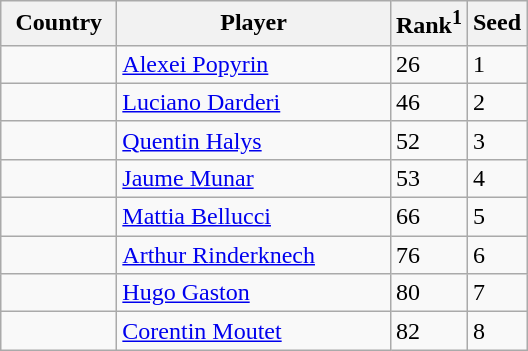<table class="sortable wikitable">
<tr>
<th width="70">Country</th>
<th width="175">Player</th>
<th>Rank<sup>1</sup></th>
<th>Seed</th>
</tr>
<tr>
<td></td>
<td><a href='#'>Alexei Popyrin</a></td>
<td>26</td>
<td>1</td>
</tr>
<tr>
<td></td>
<td><a href='#'>Luciano Darderi</a></td>
<td>46</td>
<td>2</td>
</tr>
<tr>
<td></td>
<td><a href='#'>Quentin Halys</a></td>
<td>52</td>
<td>3</td>
</tr>
<tr>
<td></td>
<td><a href='#'>Jaume Munar</a></td>
<td>53</td>
<td>4</td>
</tr>
<tr>
<td></td>
<td><a href='#'>Mattia Bellucci</a></td>
<td>66</td>
<td>5</td>
</tr>
<tr>
<td></td>
<td><a href='#'>Arthur Rinderknech</a></td>
<td>76</td>
<td>6</td>
</tr>
<tr>
<td></td>
<td><a href='#'>Hugo Gaston</a></td>
<td>80</td>
<td>7</td>
</tr>
<tr>
<td></td>
<td><a href='#'>Corentin Moutet</a></td>
<td>82</td>
<td>8</td>
</tr>
</table>
